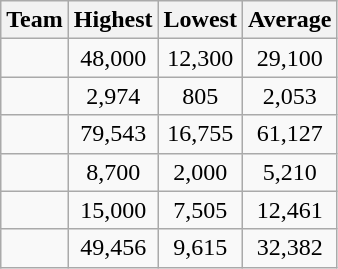<table class="wikitable sortable">
<tr>
<th>Team</th>
<th>Highest</th>
<th>Lowest</th>
<th>Average</th>
</tr>
<tr>
<td></td>
<td align="center">48,000</td>
<td align="center">12,300</td>
<td align="center">29,100</td>
</tr>
<tr>
<td></td>
<td align="center">2,974</td>
<td align="center">805</td>
<td align="center">2,053</td>
</tr>
<tr>
<td></td>
<td align="center">79,543</td>
<td align="center">16,755</td>
<td align="center">61,127</td>
</tr>
<tr>
<td></td>
<td align="center">8,700</td>
<td align="center">2,000</td>
<td align="center">5,210</td>
</tr>
<tr>
<td></td>
<td align="center">15,000</td>
<td align="center">7,505</td>
<td align="center">12,461</td>
</tr>
<tr>
<td></td>
<td align="center">49,456</td>
<td align="center">9,615</td>
<td align="center">32,382</td>
</tr>
</table>
